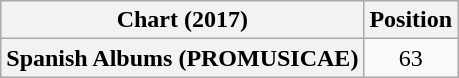<table class="wikitable sortable plainrowheaders" style="text-align:center">
<tr>
<th scope="col">Chart (2017)</th>
<th scope="col">Position</th>
</tr>
<tr>
<th scope="row">Spanish Albums (PROMUSICAE)</th>
<td>63</td>
</tr>
</table>
